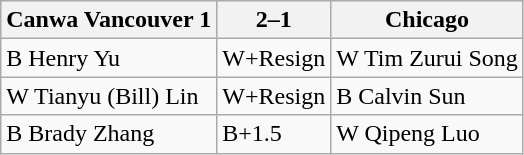<table class="wikitable">
<tr>
<th>Canwa Vancouver 1</th>
<th>2–1</th>
<th>Chicago</th>
</tr>
<tr>
<td>B Henry Yu</td>
<td>W+Resign</td>
<td>W Tim Zurui Song</td>
</tr>
<tr>
<td>W Tianyu (Bill) Lin</td>
<td>W+Resign</td>
<td>B Calvin Sun</td>
</tr>
<tr>
<td>B Brady Zhang</td>
<td>B+1.5</td>
<td>W Qipeng Luo</td>
</tr>
</table>
